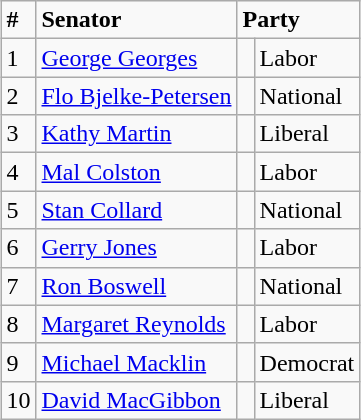<table style="width:100%;">
<tr>
<td><br>
<br><br><br><br><br><br><br><br><br><br><br><br><br><br><br><br><br><br><br><br><br></td>
<td align=right><br><table class="wikitable">
<tr>
<td><strong>#</strong></td>
<td><strong>Senator</strong></td>
<td colspan="2"><strong>Party</strong></td>
</tr>
<tr>
<td>1</td>
<td><a href='#'>George Georges</a></td>
<td> </td>
<td>Labor</td>
</tr>
<tr>
<td>2</td>
<td><a href='#'>Flo Bjelke-Petersen</a></td>
<td> </td>
<td>National</td>
</tr>
<tr>
<td>3</td>
<td><a href='#'>Kathy Martin</a></td>
<td> </td>
<td>Liberal</td>
</tr>
<tr>
<td>4</td>
<td><a href='#'>Mal Colston</a></td>
<td> </td>
<td>Labor</td>
</tr>
<tr>
<td>5</td>
<td><a href='#'>Stan Collard</a></td>
<td> </td>
<td>National</td>
</tr>
<tr>
<td>6</td>
<td><a href='#'>Gerry Jones</a></td>
<td> </td>
<td>Labor</td>
</tr>
<tr>
<td>7</td>
<td><a href='#'>Ron Boswell</a></td>
<td> </td>
<td>National</td>
</tr>
<tr>
<td>8</td>
<td><a href='#'>Margaret Reynolds</a></td>
<td> </td>
<td>Labor</td>
</tr>
<tr>
<td>9</td>
<td><a href='#'>Michael Macklin</a></td>
<td> </td>
<td>Democrat</td>
</tr>
<tr>
<td>10</td>
<td><a href='#'>David MacGibbon</a></td>
<td> </td>
<td>Liberal</td>
</tr>
</table>
</td>
</tr>
</table>
